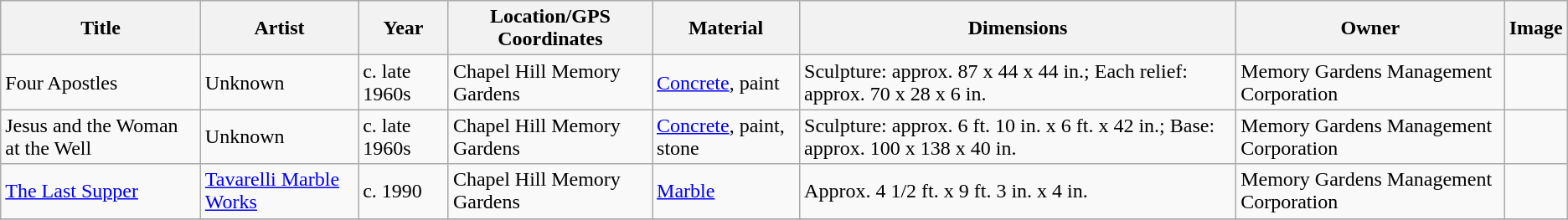<table class="wikitable sortable">
<tr>
<th>Title</th>
<th>Artist</th>
<th>Year</th>
<th>Location/GPS Coordinates</th>
<th>Material</th>
<th>Dimensions</th>
<th>Owner</th>
<th>Image</th>
</tr>
<tr>
<td>Four Apostles</td>
<td>Unknown</td>
<td>c. late 1960s</td>
<td>Chapel Hill Memory Gardens</td>
<td><a href='#'>Concrete</a>, paint</td>
<td>Sculpture: approx. 87 x 44 x 44 in.; Each relief: approx. 70 x 28 x 6 in.</td>
<td>Memory Gardens Management Corporation</td>
<td></td>
</tr>
<tr>
<td>Jesus and the Woman at the Well</td>
<td>Unknown</td>
<td>c. late 1960s</td>
<td>Chapel Hill Memory Gardens</td>
<td><a href='#'>Concrete</a>, paint, stone</td>
<td>Sculpture: approx. 6 ft. 10 in. x 6 ft. x 42 in.; Base: approx. 100 x 138 x 40 in.</td>
<td>Memory Gardens Management Corporation</td>
<td></td>
</tr>
<tr>
<td><a href='#'>The Last Supper</a></td>
<td><a href='#'>Tavarelli Marble Works</a></td>
<td>c. 1990</td>
<td>Chapel Hill Memory Gardens</td>
<td><a href='#'>Marble</a></td>
<td>Approx. 4 1/2 ft. x 9 ft. 3 in. x 4 in.</td>
<td>Memory Gardens Management Corporation</td>
<td></td>
</tr>
<tr>
</tr>
</table>
